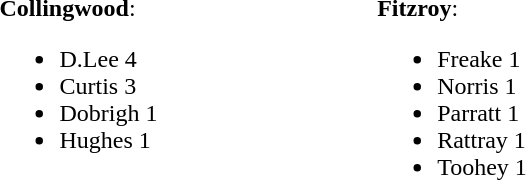<table style="width:40%;">
<tr>
<td style="vertical-align:top; width:30%;"><br><strong>Collingwood</strong>:<ul><li>D.Lee 4</li><li>Curtis 3</li><li>Dobrigh 1</li><li>Hughes 1</li></ul></td>
<td style="vertical-align:top; width:30%;"><br><strong>Fitzroy</strong>:<ul><li>Freake 1</li><li>Norris 1</li><li>Parratt 1</li><li>Rattray 1</li><li>Toohey 1</li></ul></td>
</tr>
</table>
